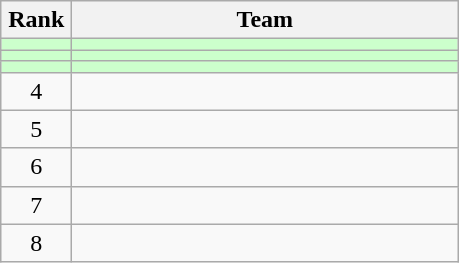<table class="wikitable" style="text-align: center;">
<tr>
<th width=40>Rank</th>
<th width=250>Team</th>
</tr>
<tr bgcolor=#ccffcc align=center>
<td></td>
<td style="text-align:left;"></td>
</tr>
<tr bgcolor=#ccffcc align=center>
<td></td>
<td style="text-align:left;"></td>
</tr>
<tr bgcolor=#ccffcc align=center>
<td></td>
<td style="text-align:left;"></td>
</tr>
<tr align=center>
<td>4</td>
<td style="text-align:left;"></td>
</tr>
<tr align=center>
<td>5</td>
<td style="text-align:left;"></td>
</tr>
<tr align=center>
<td>6</td>
<td style="text-align:left;"></td>
</tr>
<tr align=center>
<td>7</td>
<td style="text-align:left;"></td>
</tr>
<tr align=center>
<td>8</td>
<td style="text-align:left;"></td>
</tr>
</table>
